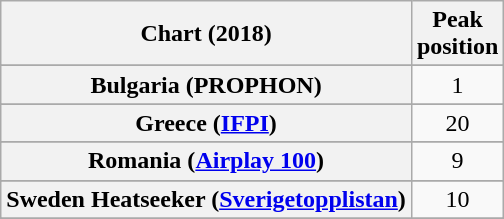<table class="wikitable sortable plainrowheaders" style="text-align:center">
<tr>
<th scope="col">Chart (2018)</th>
<th scope="col">Peak<br>position</th>
</tr>
<tr>
</tr>
<tr>
</tr>
<tr>
<th scope="row">Bulgaria (PROPHON)</th>
<td>1</td>
</tr>
<tr>
</tr>
<tr>
<th scope="row">Greece (<a href='#'>IFPI</a>)</th>
<td>20</td>
</tr>
<tr>
</tr>
<tr>
</tr>
<tr>
<th scope="row">Romania (<a href='#'>Airplay 100</a>)</th>
<td>9</td>
</tr>
<tr>
</tr>
<tr>
<th scope="row">Sweden Heatseeker (<a href='#'>Sverigetopplistan</a>)</th>
<td>10</td>
</tr>
<tr>
</tr>
<tr>
</tr>
<tr>
</tr>
</table>
